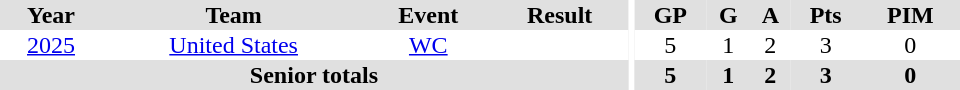<table border="0" cellpadding="1" cellspacing="0" id="Table3" style="text-align:center; width:40em;">
<tr bgcolor="#e0e0e0">
<th>Year</th>
<th>Team</th>
<th>Event</th>
<th>Result</th>
<th rowspan="96" bgcolor="#ffffff"></th>
<th>GP</th>
<th>G</th>
<th>A</th>
<th>Pts</th>
<th>PIM</th>
</tr>
<tr>
<td><a href='#'>2025</a></td>
<td><a href='#'>United States</a></td>
<td><a href='#'>WC</a></td>
<td></td>
<td>5</td>
<td>1</td>
<td>2</td>
<td>3</td>
<td>0</td>
</tr>
<tr bgcolor="#e0e0e0">
<th colspan="4">Senior totals</th>
<th>5</th>
<th>1</th>
<th>2</th>
<th>3</th>
<th>0</th>
</tr>
</table>
